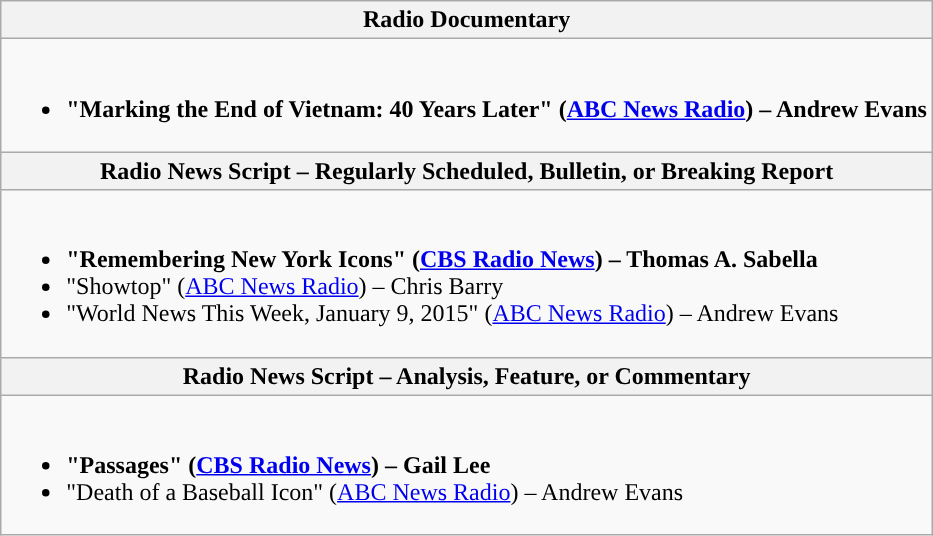<table class=wikitable style="width=100%">
<tr>
<th colspan="2" style="background:">Radio Documentary</th>
</tr>
<tr>
<td colspan="2" style="vertical-align:top;"><br><ul><li><strong>"Marking the End of Vietnam: 40 Years Later" (<a href='#'>ABC News Radio</a>) – Andrew Evans</strong></li></ul></td>
</tr>
<tr>
<th colspan="2" style="background:">Radio News Script – Regularly Scheduled, Bulletin, or Breaking Report</th>
</tr>
<tr>
<td colspan="2" style="vertical-align:top;"><br><ul><li><strong>"Remembering New York Icons" (<a href='#'>CBS Radio News</a>) – Thomas A. Sabella</strong></li><li>"Showtop" (<a href='#'>ABC News Radio</a>) – Chris Barry</li><li>"World News This Week, January 9, 2015" (<a href='#'>ABC News Radio</a>) – Andrew Evans</li></ul></td>
</tr>
<tr>
<th colspan="2" style="background:">Radio News Script – Analysis, Feature, or Commentary</th>
</tr>
<tr>
<td colspan="2" style="vertical-align:top;"><br><ul><li><strong>"Passages" (<a href='#'>CBS Radio News</a>) – Gail Lee</strong></li><li>"Death of a Baseball Icon" (<a href='#'>ABC News Radio</a>) – Andrew Evans</li></ul></td>
</tr>
</table>
